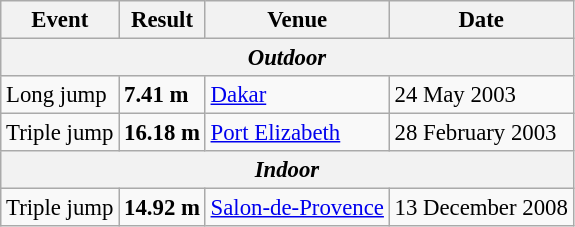<table class="wikitable" style="border-collapse: collapse; font-size: 95%;">
<tr>
<th>Event</th>
<th>Result</th>
<th>Venue</th>
<th>Date</th>
</tr>
<tr>
<th colspan=4><em>Outdoor</em></th>
</tr>
<tr>
<td>Long jump</td>
<td><strong>7.41 m</strong></td>
<td> <a href='#'>Dakar</a></td>
<td>24 May 2003</td>
</tr>
<tr>
<td>Triple jump</td>
<td><strong>16.18 m</strong></td>
<td> <a href='#'>Port Elizabeth</a></td>
<td>28 February 2003</td>
</tr>
<tr>
<th colspan=4><em>Indoor</em></th>
</tr>
<tr>
<td>Triple jump</td>
<td><strong>14.92 m</strong></td>
<td> <a href='#'>Salon-de-Provence</a></td>
<td>13 December 2008</td>
</tr>
</table>
